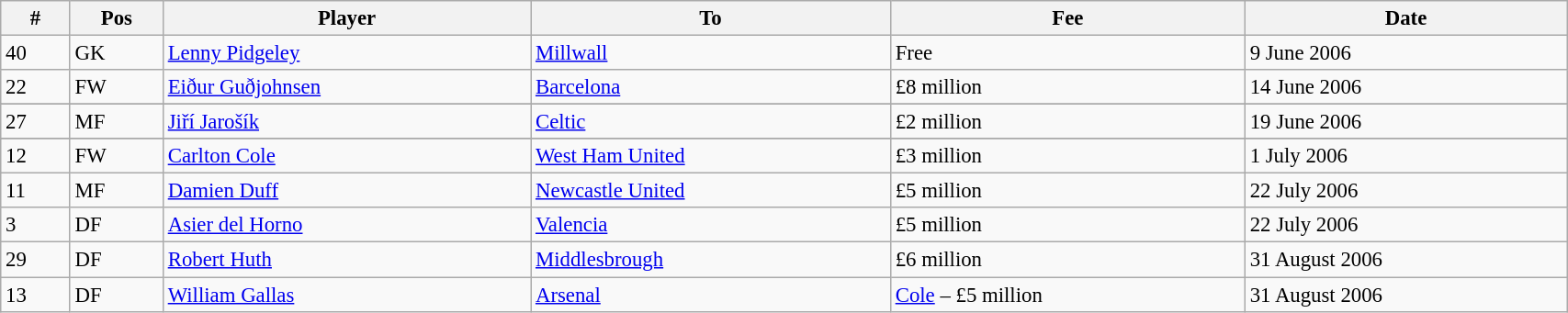<table width=90% class="wikitable" style="text-align:center; font-size:95%; text-align:left">
<tr>
<th>#</th>
<th>Pos</th>
<th>Player</th>
<th>To</th>
<th>Fee</th>
<th>Date</th>
</tr>
<tr --->
<td>40</td>
<td>GK</td>
<td> <a href='#'>Lenny Pidgeley</a></td>
<td> <a href='#'>Millwall</a></td>
<td>Free</td>
<td>9 June 2006</td>
</tr>
<tr --->
<td>22</td>
<td>FW</td>
<td> <a href='#'>Eiður Guðjohnsen</a></td>
<td> <a href='#'>Barcelona</a></td>
<td>£8 million</td>
<td>14 June 2006</td>
</tr>
<tr --->
</tr>
<tr || DF||>
</tr>
<tr --->
<td>27</td>
<td>MF</td>
<td> <a href='#'>Jiří Jarošík</a></td>
<td> <a href='#'>Celtic</a></td>
<td>£2 million </td>
<td>19 June 2006</td>
</tr>
<tr --->
</tr>
<tr || MF||>
</tr>
<tr --->
<td>12</td>
<td>FW</td>
<td> <a href='#'>Carlton Cole</a></td>
<td> <a href='#'>West Ham United</a></td>
<td>£3 million</td>
<td>1 July 2006</td>
</tr>
<tr --->
<td>11</td>
<td>MF</td>
<td> <a href='#'>Damien Duff</a></td>
<td> <a href='#'>Newcastle United</a></td>
<td>£5 million</td>
<td>22 July 2006</td>
</tr>
<tr --->
<td>3</td>
<td>DF</td>
<td> <a href='#'>Asier del Horno</a></td>
<td> <a href='#'>Valencia</a></td>
<td>£5 million</td>
<td>22 July 2006</td>
</tr>
<tr --->
<td>29</td>
<td>DF</td>
<td> <a href='#'>Robert Huth</a></td>
<td> <a href='#'>Middlesbrough</a></td>
<td>£6 million</td>
<td>31 August 2006</td>
</tr>
<tr --->
<td>13</td>
<td>DF</td>
<td> <a href='#'>William Gallas</a></td>
<td> <a href='#'>Arsenal</a></td>
<td><a href='#'>Cole</a> – £5 million</td>
<td>31 August 2006</td>
</tr>
</table>
